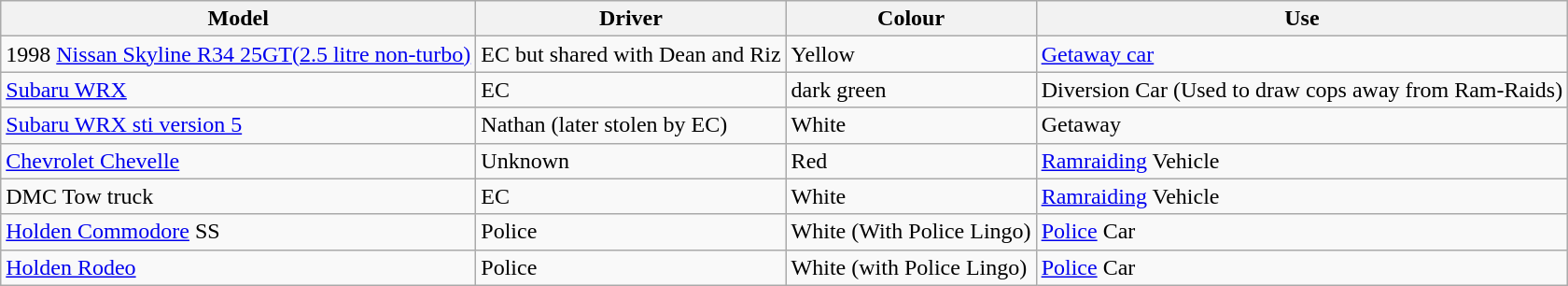<table class="wikitable">
<tr>
<th>Model</th>
<th>Driver</th>
<th>Colour</th>
<th>Use</th>
</tr>
<tr>
<td>1998 <a href='#'>Nissan Skyline R34 25GT(2.5 litre non-turbo)</a></td>
<td>EC but shared with Dean and Riz</td>
<td>Yellow</td>
<td><a href='#'>Getaway car</a></td>
</tr>
<tr>
<td><a href='#'>Subaru WRX</a></td>
<td>EC</td>
<td>dark green</td>
<td>Diversion Car (Used to draw cops away from Ram-Raids)</td>
</tr>
<tr>
<td><a href='#'>Subaru WRX sti version 5</a></td>
<td>Nathan (later stolen by EC)</td>
<td>White</td>
<td>Getaway</td>
</tr>
<tr>
<td><a href='#'>Chevrolet Chevelle</a></td>
<td>Unknown</td>
<td>Red</td>
<td><a href='#'>Ramraiding</a> Vehicle</td>
</tr>
<tr>
<td>DMC Tow truck</td>
<td>EC</td>
<td>White</td>
<td><a href='#'>Ramraiding</a> Vehicle</td>
</tr>
<tr>
<td><a href='#'>Holden Commodore</a> SS</td>
<td>Police</td>
<td>White (With Police Lingo)</td>
<td><a href='#'>Police</a> Car</td>
</tr>
<tr>
<td><a href='#'>Holden Rodeo</a></td>
<td>Police</td>
<td>White (with Police Lingo)</td>
<td><a href='#'>Police</a> Car</td>
</tr>
</table>
